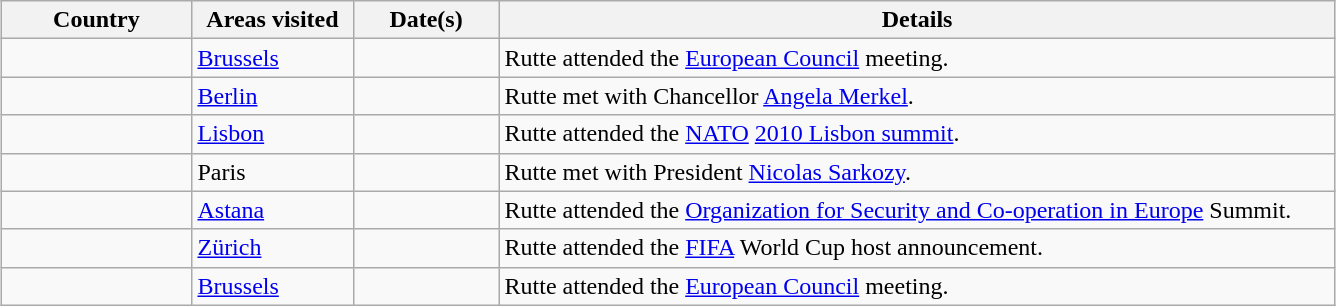<table class="wikitable sortable outercollapse" style="margin: 1em auto 1em auto">
<tr>
<th width=120>Country</th>
<th width=100>Areas visited</th>
<th width=90>Date(s)</th>
<th width=550 class=unsortable>Details</th>
</tr>
<tr>
<td></td>
<td><a href='#'>Brussels</a></td>
<td></td>
<td>Rutte attended the <a href='#'>European Council</a> meeting.</td>
</tr>
<tr>
<td></td>
<td><a href='#'>Berlin</a></td>
<td></td>
<td>Rutte met with Chancellor <a href='#'>Angela Merkel</a>.</td>
</tr>
<tr>
<td></td>
<td><a href='#'>Lisbon</a></td>
<td></td>
<td>Rutte attended the <a href='#'>NATO</a> <a href='#'>2010 Lisbon summit</a>.</td>
</tr>
<tr>
<td></td>
<td>Paris</td>
<td></td>
<td>Rutte met with President <a href='#'>Nicolas Sarkozy</a>.</td>
</tr>
<tr>
<td></td>
<td><a href='#'>Astana</a></td>
<td></td>
<td>Rutte attended the <a href='#'>Organization for Security and Co-operation in Europe</a> Summit.</td>
</tr>
<tr>
<td></td>
<td><a href='#'>Zürich</a></td>
<td></td>
<td>Rutte attended the <a href='#'>FIFA</a> World Cup host announcement.</td>
</tr>
<tr>
<td></td>
<td><a href='#'>Brussels</a></td>
<td></td>
<td>Rutte attended the <a href='#'>European Council</a> meeting.</td>
</tr>
</table>
